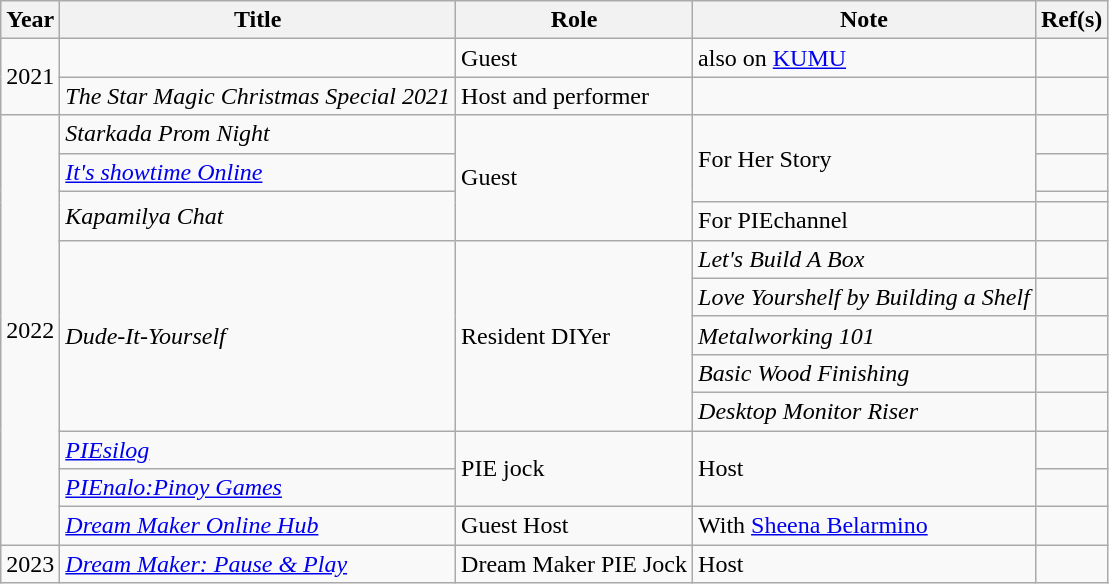<table class="wikitable plainrowheaders sortable" style="margin-right: 0;">
<tr>
<th scope="col">Year</th>
<th scope="col">Title</th>
<th scope="col">Role</th>
<th>Note</th>
<th scope="col">Ref(s)</th>
</tr>
<tr>
<td rowspan="2">2021</td>
<td></td>
<td>Guest</td>
<td>also on <a href='#'>KUMU</a></td>
<td></td>
</tr>
<tr>
<td><em>The Star Magic Christmas Special 2021</em></td>
<td>Host and performer</td>
<td></td>
<td></td>
</tr>
<tr>
<td rowspan="12">2022</td>
<td><em>Starkada Prom Night</em></td>
<td rowspan="4">Guest</td>
<td rowspan="3">For Her Story</td>
<td></td>
</tr>
<tr>
<td><em><a href='#'>It's showtime Online</a></em></td>
<td></td>
</tr>
<tr>
<td rowspan="2"><em>Kapamilya Chat</em></td>
<td></td>
</tr>
<tr>
<td>For PIEchannel</td>
<td></td>
</tr>
<tr>
<td rowspan="5"><em>Dude-It-Yourself</em></td>
<td rowspan="5">Resident DIYer</td>
<td><em>Let's Build A Box</em></td>
<td></td>
</tr>
<tr>
<td><em>Love Yourshelf by Building a Shelf</em></td>
<td></td>
</tr>
<tr>
<td><em>Metalworking 101</em></td>
<td></td>
</tr>
<tr>
<td><em>Basic Wood Finishing</em></td>
<td></td>
</tr>
<tr>
<td><em>Desktop Monitor Riser</em></td>
<td></td>
</tr>
<tr>
<td><em><a href='#'>PIEsilog</a></em></td>
<td rowspan="2">PIE jock</td>
<td rowspan="2">Host</td>
<td></td>
</tr>
<tr>
<td><em><a href='#'>PIEnalo:Pinoy Games</a></em></td>
<td></td>
</tr>
<tr>
<td><a href='#'><em>Dream Maker Online Hub</em></a></td>
<td>Guest Host</td>
<td>With <a href='#'>Sheena Belarmino</a></td>
<td></td>
</tr>
<tr>
<td>2023</td>
<td><em><a href='#'>Dream Maker: Pause & Play</a></em></td>
<td>Dream Maker PIE Jock</td>
<td>Host</td>
<td></td>
</tr>
</table>
